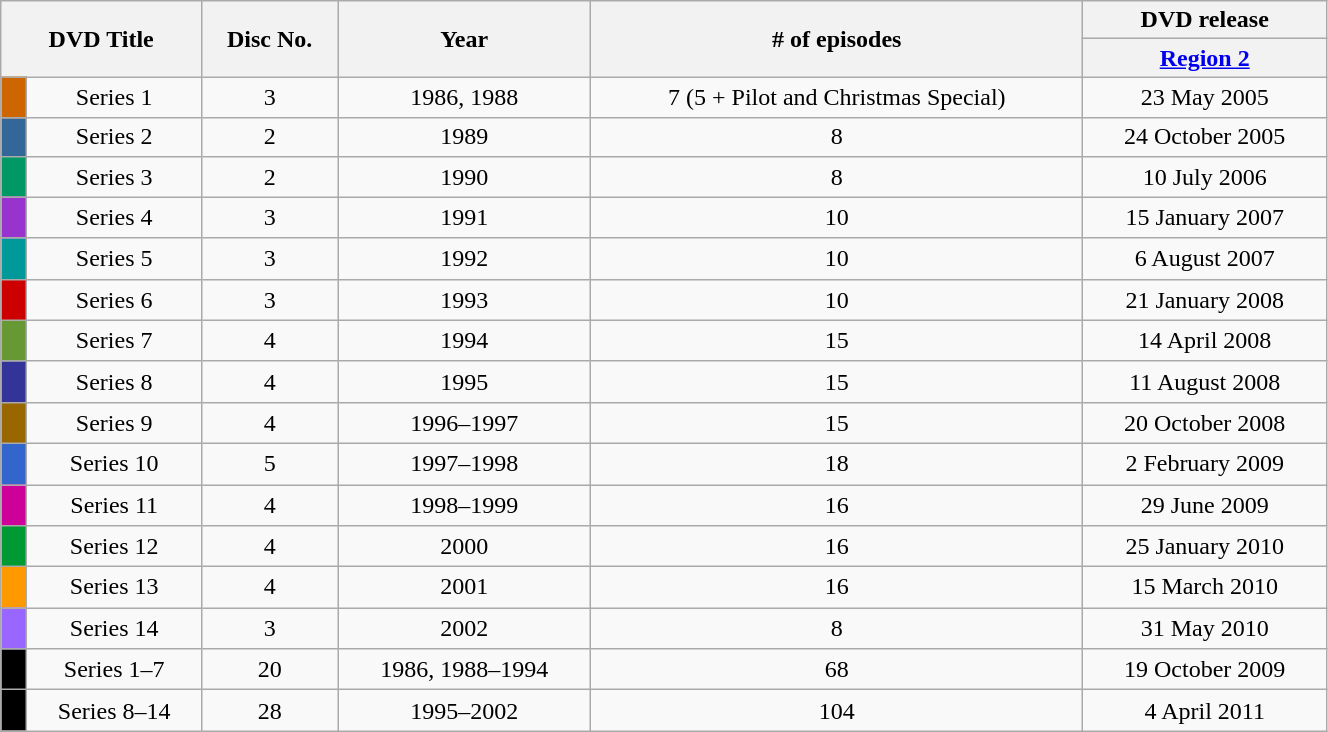<table class="wikitable" style="width:70%; left:0 auto; text-align:center;">
<tr>
<th colspan="2" rowspan="2">DVD Title</th>
<th rowspan="2">Disc No.</th>
<th rowspan="2">Year</th>
<th rowspan="2"># of episodes</th>
<th colspan="3">DVD release</th>
</tr>
<tr>
<th><a href='#'>Region 2</a></th>
</tr>
<tr>
<td style="height:20px; background:#cd6600; width:10px;"></td>
<td>Series 1</td>
<td>3</td>
<td>1986, 1988</td>
<td>7 (5 + Pilot and Christmas Special)</td>
<td>23 May 2005</td>
</tr>
<tr>
<td style="background:#369; height:20p;"></td>
<td>Series 2</td>
<td>2</td>
<td>1989</td>
<td>8</td>
<td>24 October 2005</td>
</tr>
<tr>
<td style="background:#096; height:20px;"></td>
<td>Series 3</td>
<td>2</td>
<td>1990</td>
<td>8</td>
<td>10 July 2006</td>
</tr>
<tr>
<td style="background:#9933cd; height:20px;"></td>
<td>Series 4</td>
<td>3</td>
<td>1991</td>
<td>10</td>
<td>15 January 2007</td>
</tr>
<tr>
<td style="background:#099; height:20px;"></td>
<td>Series 5</td>
<td>3</td>
<td>1992</td>
<td>10</td>
<td>6 August 2007</td>
</tr>
<tr>
<td style="background:#cd0000; height:20px;"></td>
<td>Series 6</td>
<td>3</td>
<td>1993</td>
<td>10</td>
<td>21 January 2008</td>
</tr>
<tr>
<td style="background:#693; height:20px;"></td>
<td>Series 7</td>
<td>4</td>
<td>1994</td>
<td>15</td>
<td>14 April 2008</td>
</tr>
<tr>
<td style="background:#339; height:20px;"></td>
<td>Series 8</td>
<td>4</td>
<td>1995</td>
<td>15</td>
<td>11 August 2008</td>
</tr>
<tr>
<td style="background:#960; height:20px;"></td>
<td>Series 9</td>
<td>4</td>
<td>1996–1997</td>
<td>15</td>
<td>20 October 2008</td>
</tr>
<tr>
<td style="background:#3366cd; height:20px;"></td>
<td>Series 10</td>
<td>5</td>
<td>1997–1998</td>
<td>18</td>
<td>2 February 2009</td>
</tr>
<tr>
<td style="background:#cd0099; height:20px;"></td>
<td>Series 11</td>
<td>4</td>
<td>1998–1999</td>
<td>16</td>
<td>29 June 2009</td>
</tr>
<tr>
<td style="background:#093; height:20px;"></td>
<td>Series 12</td>
<td>4</td>
<td>2000</td>
<td>16</td>
<td>25 January 2010</td>
</tr>
<tr>
<td style="background:#f90; height:20px;"></td>
<td>Series 13</td>
<td>4</td>
<td>2001</td>
<td>16</td>
<td>15 March 2010</td>
</tr>
<tr>
<td style="background:#96f; height:20px;"></td>
<td>Series 14</td>
<td>3</td>
<td>2002</td>
<td>8</td>
<td>31 May 2010</td>
</tr>
<tr>
<td style="height:20px; background:#000; width:10px;"></td>
<td>Series 1–7</td>
<td>20</td>
<td>1986, 1988–1994</td>
<td>68</td>
<td>19 October 2009</td>
</tr>
<tr>
<td style="height:20px; background:#000; width:10px;"></td>
<td>Series 8–14</td>
<td>28</td>
<td>1995–2002</td>
<td>104</td>
<td>4 April 2011</td>
</tr>
</table>
